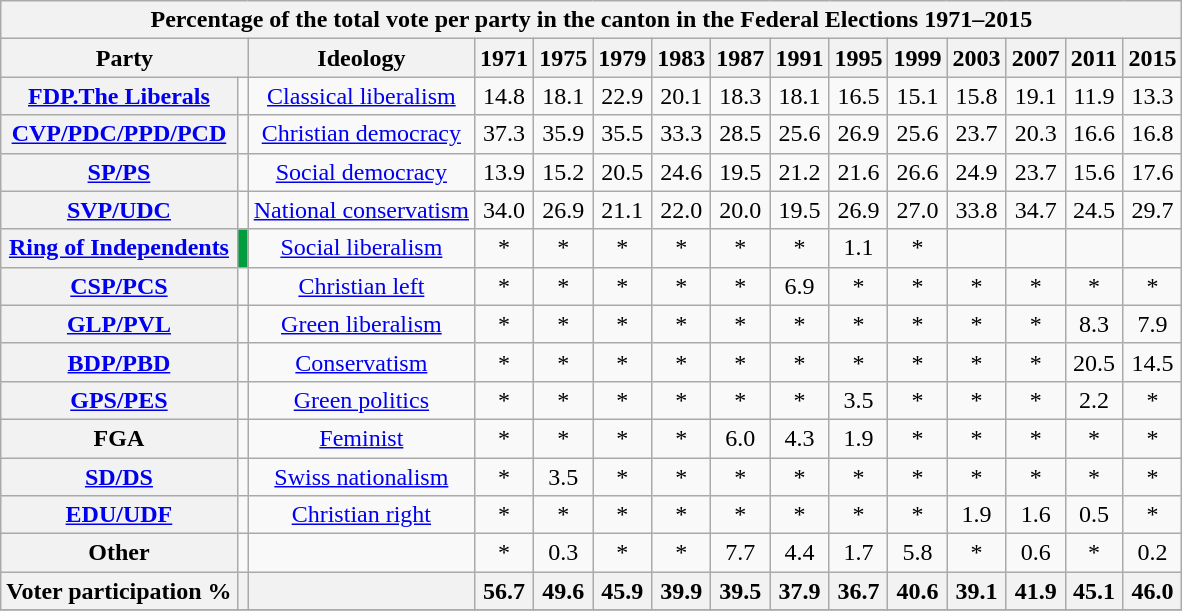<table class="wikitable sortable" style ="text-align: center">
<tr>
<th colspan="15">Percentage of the total vote per party in the canton in the Federal Elections 1971–2015</th>
</tr>
<tr>
<th colspan="2">Party</th>
<th class="unsortable">Ideology</th>
<th>1971</th>
<th>1975</th>
<th>1979</th>
<th>1983</th>
<th>1987</th>
<th>1991</th>
<th>1995</th>
<th>1999</th>
<th>2003</th>
<th>2007</th>
<th>2011</th>
<th>2015</th>
</tr>
<tr>
<th><a href='#'>FDP.The Liberals</a></th>
<td></td>
<td><a href='#'>Classical liberalism</a></td>
<td>14.8</td>
<td>18.1</td>
<td>22.9</td>
<td>20.1</td>
<td>18.3</td>
<td>18.1</td>
<td>16.5</td>
<td>15.1</td>
<td>15.8</td>
<td>19.1</td>
<td>11.9</td>
<td>13.3</td>
</tr>
<tr>
<th><a href='#'>CVP/PDC/PPD/PCD</a></th>
<td></td>
<td><a href='#'>Christian democracy</a></td>
<td>37.3</td>
<td>35.9</td>
<td>35.5</td>
<td>33.3</td>
<td>28.5</td>
<td>25.6</td>
<td>26.9</td>
<td>25.6</td>
<td>23.7</td>
<td>20.3</td>
<td>16.6</td>
<td>16.8</td>
</tr>
<tr>
<th><a href='#'>SP/PS</a></th>
<td></td>
<td><a href='#'>Social democracy</a></td>
<td>13.9</td>
<td>15.2</td>
<td>20.5</td>
<td>24.6</td>
<td>19.5</td>
<td>21.2</td>
<td>21.6</td>
<td>26.6</td>
<td>24.9</td>
<td>23.7</td>
<td>15.6</td>
<td>17.6</td>
</tr>
<tr>
<th><a href='#'>SVP/UDC</a></th>
<td></td>
<td><a href='#'>National conservatism</a></td>
<td>34.0</td>
<td>26.9</td>
<td>21.1</td>
<td>22.0</td>
<td>20.0</td>
<td>19.5</td>
<td>26.9</td>
<td>27.0</td>
<td>33.8</td>
<td>34.7</td>
<td>24.5</td>
<td>29.7</td>
</tr>
<tr>
<th><a href='#'>Ring of Independents</a></th>
<td bgcolor=#019c3e></td>
<td><a href='#'>Social liberalism</a></td>
<td>* </td>
<td>*</td>
<td>*</td>
<td>*</td>
<td>*</td>
<td>*</td>
<td>1.1</td>
<td>*</td>
<td></td>
<td></td>
<td></td>
<td></td>
</tr>
<tr>
<th><a href='#'>CSP/PCS</a></th>
<td></td>
<td><a href='#'>Christian left</a></td>
<td>*</td>
<td>*</td>
<td>*</td>
<td>*</td>
<td>*</td>
<td>6.9</td>
<td>*</td>
<td>*</td>
<td>*</td>
<td>*</td>
<td>*</td>
<td>*</td>
</tr>
<tr>
<th><a href='#'>GLP/PVL</a></th>
<td></td>
<td><a href='#'>Green liberalism</a></td>
<td>*</td>
<td>*</td>
<td>*</td>
<td>*</td>
<td>*</td>
<td>*</td>
<td>*</td>
<td>*</td>
<td>*</td>
<td>*</td>
<td>8.3</td>
<td>7.9</td>
</tr>
<tr>
<th><a href='#'>BDP/PBD</a></th>
<td></td>
<td><a href='#'>Conservatism</a></td>
<td>*</td>
<td>*</td>
<td>*</td>
<td>*</td>
<td>*</td>
<td>*</td>
<td>*</td>
<td>*</td>
<td>*</td>
<td>*</td>
<td>20.5</td>
<td>14.5</td>
</tr>
<tr>
<th><a href='#'>GPS/PES</a></th>
<td></td>
<td><a href='#'>Green politics</a></td>
<td>*</td>
<td>*</td>
<td>*</td>
<td>*</td>
<td>*</td>
<td>*</td>
<td>3.5</td>
<td>*</td>
<td>*</td>
<td>*</td>
<td>2.2</td>
<td>*</td>
</tr>
<tr>
<th>FGA</th>
<td></td>
<td><a href='#'>Feminist</a></td>
<td>*</td>
<td>*</td>
<td>*</td>
<td>*</td>
<td>6.0</td>
<td>4.3</td>
<td>1.9</td>
<td>*</td>
<td>*</td>
<td>*</td>
<td>*</td>
<td>*</td>
</tr>
<tr>
<th><a href='#'>SD/DS</a></th>
<td></td>
<td><a href='#'>Swiss nationalism</a></td>
<td>*</td>
<td>3.5</td>
<td>*</td>
<td>*</td>
<td>*</td>
<td>*</td>
<td>*</td>
<td>*</td>
<td>*</td>
<td>*</td>
<td>*</td>
<td>*</td>
</tr>
<tr>
<th><a href='#'>EDU/UDF</a></th>
<td></td>
<td><a href='#'>Christian right</a></td>
<td>*</td>
<td>*</td>
<td>*</td>
<td>*</td>
<td>*</td>
<td>*</td>
<td>*</td>
<td>*</td>
<td>1.9</td>
<td>1.6</td>
<td>0.5</td>
<td>*</td>
</tr>
<tr>
<th>Other</th>
<td></td>
<td></td>
<td>*</td>
<td>0.3</td>
<td>*</td>
<td>*</td>
<td>7.7</td>
<td>4.4</td>
<td>1.7</td>
<td>5.8</td>
<td>*</td>
<td>0.6</td>
<td>*</td>
<td>0.2</td>
</tr>
<tr>
<th>Voter participation %</th>
<th></th>
<th></th>
<th>56.7</th>
<th>49.6</th>
<th>45.9</th>
<th>39.9</th>
<th>39.5</th>
<th>37.9</th>
<th>36.7</th>
<th>40.6</th>
<th>39.1</th>
<th>41.9</th>
<th>45.1</th>
<th>46.0</th>
</tr>
<tr>
</tr>
</table>
